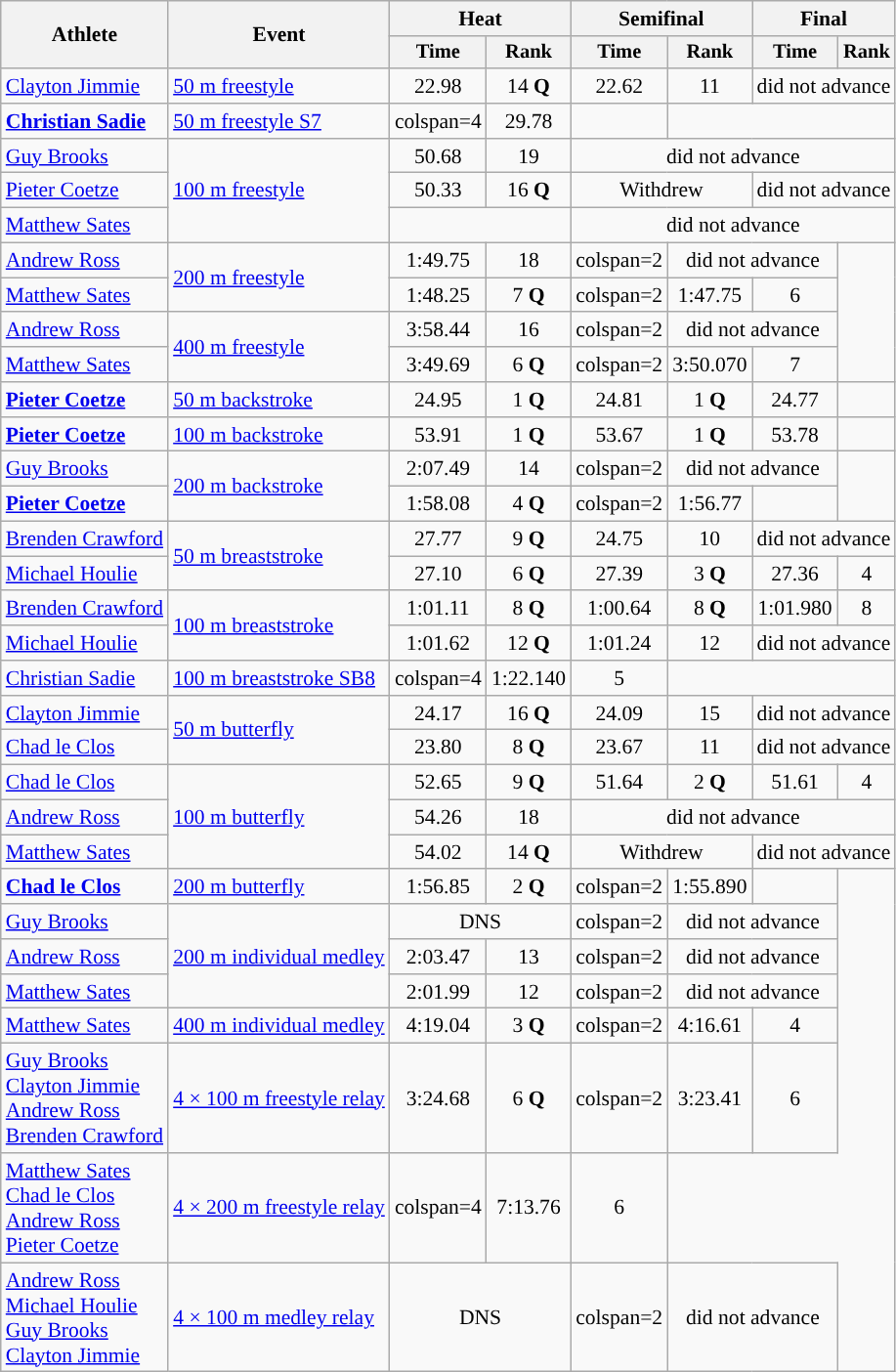<table class=wikitable style=font-size:90%>
<tr>
<th rowspan=2>Athlete</th>
<th rowspan=2>Event</th>
<th colspan=2>Heat</th>
<th colspan=2>Semifinal</th>
<th colspan=2>Final</th>
</tr>
<tr style=font-size:95%>
<th>Time</th>
<th>Rank</th>
<th>Time</th>
<th>Rank</th>
<th>Time</th>
<th>Rank</th>
</tr>
<tr align=center>
<td align=left><a href='#'>Clayton Jimmie</a></td>
<td align=left rowspan="1"><a href='#'>50 m freestyle</a></td>
<td>22.98</td>
<td>14 <strong>Q</strong></td>
<td>22.62</td>
<td>11</td>
<td colspan=2>did not advance</td>
</tr>
<tr align=center>
<td align=left><strong><a href='#'>Christian Sadie</a></strong></td>
<td align=left rowspan="1"><a href='#'>50 m freestyle S7</a></td>
<td>colspan=4 </td>
<td>29.78</td>
<td></td>
</tr>
<tr align=center>
<td align=left><a href='#'>Guy Brooks</a></td>
<td align=left rowspan="3"><a href='#'>100 m freestyle</a></td>
<td>50.68</td>
<td>19</td>
<td colspan=4>did not advance</td>
</tr>
<tr align=center>
<td align=left><a href='#'>Pieter Coetze</a></td>
<td>50.33</td>
<td>16 <strong>Q</strong></td>
<td colspan=2>Withdrew</td>
<td colspan=2>did not advance</td>
</tr>
<tr align=center>
<td align=left><a href='#'>Matthew Sates</a></td>
<td colspan=2></td>
<td colspan=4>did not advance</td>
</tr>
<tr align=center>
<td align=left><a href='#'>Andrew Ross</a></td>
<td align=left rowspan="2"><a href='#'>200 m freestyle</a></td>
<td>1:49.75</td>
<td>18</td>
<td>colspan=2 </td>
<td colspan=2>did not advance</td>
</tr>
<tr align=center>
<td align=left><a href='#'>Matthew Sates</a></td>
<td>1:48.25</td>
<td>7 <strong>Q</strong></td>
<td>colspan=2 </td>
<td>1:47.75</td>
<td>6</td>
</tr>
<tr align=center>
<td align=left><a href='#'>Andrew Ross</a></td>
<td align=left rowspan="2"><a href='#'>400 m freestyle</a></td>
<td>3:58.44</td>
<td>16</td>
<td>colspan=2 </td>
<td colspan=2>did not advance</td>
</tr>
<tr align=center>
<td align=left><a href='#'>Matthew Sates</a></td>
<td>3:49.69</td>
<td>6 <strong>Q</strong></td>
<td>colspan=2 </td>
<td>3:50.070</td>
<td>7</td>
</tr>
<tr align=center>
<td align=left><strong><a href='#'>Pieter Coetze</a></strong></td>
<td style="text-align:left;"><a href='#'>50 m backstroke</a></td>
<td>24.95</td>
<td>1 <strong>Q</strong></td>
<td>24.81</td>
<td>1 <strong>Q</strong></td>
<td>24.77</td>
<td></td>
</tr>
<tr align=center>
<td align=left><strong><a href='#'>Pieter Coetze</a></strong></td>
<td align=left rowspan=1><a href='#'>100 m backstroke</a></td>
<td>53.91</td>
<td>1 <strong>Q</strong></td>
<td>53.67</td>
<td>1 <strong>Q</strong></td>
<td>53.78</td>
<td></td>
</tr>
<tr align=center>
<td align=left><a href='#'>Guy Brooks</a></td>
<td align=left rowspan="2"><a href='#'>200 m backstroke</a></td>
<td>2:07.49</td>
<td>14</td>
<td>colspan=2 </td>
<td colspan=2>did not advance</td>
</tr>
<tr align=center>
<td align=left><strong><a href='#'>Pieter Coetze</a></strong></td>
<td>1:58.08</td>
<td>4 <strong>Q</strong></td>
<td>colspan=2 </td>
<td>1:56.77</td>
<td></td>
</tr>
<tr align=center>
<td align=left><a href='#'>Brenden Crawford</a></td>
<td align=left rowspan=2><a href='#'>50 m breaststroke</a></td>
<td>27.77</td>
<td>9 <strong>Q</strong></td>
<td>24.75</td>
<td>10</td>
<td colspan=2>did not advance</td>
</tr>
<tr align=center>
<td align=left><a href='#'>Michael Houlie</a></td>
<td>27.10</td>
<td>6 <strong>Q</strong></td>
<td>27.39</td>
<td>3 <strong>Q</strong></td>
<td>27.36</td>
<td>4</td>
</tr>
<tr align=center>
<td align=left><a href='#'>Brenden Crawford</a></td>
<td align=left rowspan="2"><a href='#'>100 m breaststroke</a></td>
<td>1:01.11</td>
<td>8 <strong>Q</strong></td>
<td>1:00.64</td>
<td>8 <strong>Q</strong></td>
<td>1:01.980</td>
<td>8</td>
</tr>
<tr align=center>
<td align=left><a href='#'>Michael Houlie</a></td>
<td>1:01.62</td>
<td>12 <strong>Q</strong></td>
<td>1:01.24</td>
<td>12</td>
<td colspan=2>did not advance</td>
</tr>
<tr align=center>
<td align=left><a href='#'>Christian Sadie</a></td>
<td align=left rowspan="1"><a href='#'>100 m breaststroke SB8</a></td>
<td>colspan=4 </td>
<td>1:22.140</td>
<td>5</td>
</tr>
<tr align=center>
<td align=left><a href='#'>Clayton Jimmie</a></td>
<td align=left rowspan="2"><a href='#'>50 m butterfly</a></td>
<td>24.17</td>
<td>16 <strong>Q</strong></td>
<td>24.09</td>
<td>15</td>
<td colspan=2>did not advance</td>
</tr>
<tr align=center>
<td align=left><a href='#'>Chad le Clos</a></td>
<td>23.80</td>
<td>8 <strong>Q</strong></td>
<td>23.67</td>
<td>11</td>
<td colspan=2>did not advance</td>
</tr>
<tr align=center>
<td align=left><a href='#'>Chad le Clos</a></td>
<td align=left rowspan="3"><a href='#'>100 m butterfly</a></td>
<td>52.65</td>
<td>9 <strong>Q</strong></td>
<td>51.64</td>
<td>2 <strong>Q</strong></td>
<td>51.61</td>
<td>4</td>
</tr>
<tr align=center>
<td align=left><a href='#'>Andrew Ross</a></td>
<td>54.26</td>
<td>18</td>
<td colspan=4>did not advance</td>
</tr>
<tr align=center>
<td align=left><a href='#'>Matthew Sates</a></td>
<td>54.02</td>
<td>14 <strong>Q</strong></td>
<td colspan=2>Withdrew</td>
<td colspan=2>did not advance</td>
</tr>
<tr align=center>
<td align=left><strong><a href='#'>Chad le Clos</a></strong></td>
<td align=left><a href='#'>200 m butterfly</a></td>
<td>1:56.85</td>
<td>2 <strong>Q</strong></td>
<td>colspan=2 </td>
<td>1:55.890</td>
<td></td>
</tr>
<tr align=center>
<td align=left><a href='#'>Guy Brooks</a></td>
<td align=left rowspan="3"><a href='#'>200 m individual medley</a></td>
<td colspan=2>DNS</td>
<td>colspan=2 </td>
<td colspan=2>did not advance</td>
</tr>
<tr align=center>
<td align=left><a href='#'>Andrew Ross</a></td>
<td>2:03.47</td>
<td>13</td>
<td>colspan=2 </td>
<td colspan=2>did not advance</td>
</tr>
<tr align=center>
<td align=left><a href='#'>Matthew Sates</a></td>
<td>2:01.99</td>
<td>12</td>
<td>colspan=2 </td>
<td colspan=2>did not advance</td>
</tr>
<tr align=center>
<td align=left><a href='#'>Matthew Sates</a></td>
<td align=left rowspan="1"><a href='#'>400 m individual medley</a></td>
<td>4:19.04</td>
<td>3 <strong>Q</strong></td>
<td>colspan=2 </td>
<td>4:16.61</td>
<td>4</td>
</tr>
<tr align=center>
<td align=left><a href='#'>Guy Brooks</a><br><a href='#'>Clayton Jimmie</a><br><a href='#'>Andrew Ross</a><br><a href='#'>Brenden Crawford</a></td>
<td align=left><a href='#'>4 × 100 m freestyle relay</a></td>
<td>3:24.68</td>
<td>6 <strong>Q</strong></td>
<td>colspan=2 </td>
<td>3:23.41</td>
<td>6</td>
</tr>
<tr align=center>
<td align=left><a href='#'>Matthew Sates</a><br><a href='#'>Chad le Clos</a><br><a href='#'>Andrew Ross</a><br><a href='#'>Pieter Coetze</a></td>
<td align=left><a href='#'>4 × 200 m freestyle relay</a></td>
<td>colspan=4 </td>
<td>7:13.76</td>
<td>6</td>
</tr>
<tr align=center>
<td align=left><a href='#'>Andrew Ross</a><br><a href='#'>Michael Houlie</a><br><a href='#'>Guy Brooks</a><br><a href='#'>Clayton Jimmie</a></td>
<td align=left><a href='#'>4 × 100 m medley relay</a></td>
<td colspan=2>DNS</td>
<td>colspan=2 </td>
<td colspan=2>did not advance</td>
</tr>
</table>
